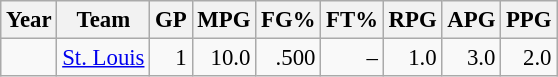<table class="wikitable sortable" style="font-size:95%; text-align:right;">
<tr>
<th>Year</th>
<th>Team</th>
<th>GP</th>
<th>MPG</th>
<th>FG%</th>
<th>FT%</th>
<th>RPG</th>
<th>APG</th>
<th>PPG</th>
</tr>
<tr>
<td style="text-align:left;"></td>
<td style="text-align:left;"><a href='#'>St. Louis</a></td>
<td>1</td>
<td>10.0</td>
<td>.500</td>
<td>–</td>
<td>1.0</td>
<td>3.0</td>
<td>2.0</td>
</tr>
</table>
